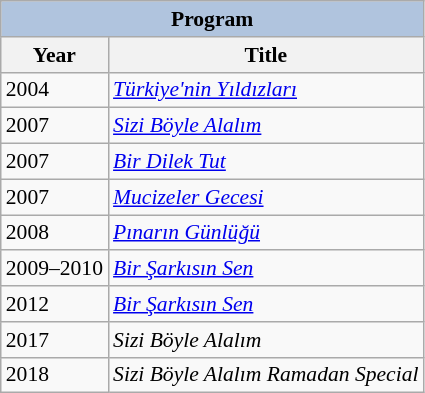<table class="wikitable" style="font-size: 90%;">
<tr>
<th colspan="2" style="background: LightSteelBlue;">Program</th>
</tr>
<tr>
<th>Year</th>
<th>Title</th>
</tr>
<tr>
<td>2004</td>
<td><em><a href='#'>Türkiye'nin Yıldızları</a></em></td>
</tr>
<tr>
<td>2007</td>
<td><em><a href='#'>Sizi Böyle Alalım</a></em></td>
</tr>
<tr>
<td>2007</td>
<td><em><a href='#'>Bir Dilek Tut</a></em></td>
</tr>
<tr>
<td>2007</td>
<td><em><a href='#'>Mucizeler Gecesi</a></em></td>
</tr>
<tr>
<td>2008</td>
<td><em><a href='#'>Pınarın Günlüğü</a></em></td>
</tr>
<tr>
<td>2009–2010</td>
<td><em><a href='#'>Bir Şarkısın Sen</a></em></td>
</tr>
<tr>
<td>2012</td>
<td><em><a href='#'>Bir Şarkısın Sen</a></em></td>
</tr>
<tr>
<td>2017</td>
<td><em>Sizi Böyle Alalım</em></td>
</tr>
<tr>
<td>2018</td>
<td><em>Sizi Böyle Alalım Ramadan Special</em></td>
</tr>
</table>
